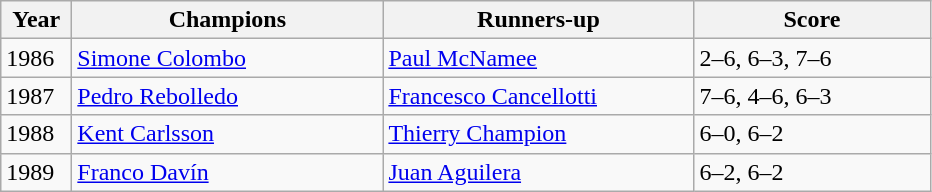<table class="wikitable">
<tr>
<th style="width:40px">Year</th>
<th style="width:200px">Champions</th>
<th style="width:200px">Runners-up</th>
<th style="width:150px" class="unsortable">Score</th>
</tr>
<tr>
<td>1986</td>
<td> <a href='#'>Simone Colombo</a></td>
<td> <a href='#'>Paul McNamee</a></td>
<td>2–6, 6–3, 7–6</td>
</tr>
<tr>
<td>1987</td>
<td> <a href='#'>Pedro Rebolledo</a></td>
<td> <a href='#'>Francesco Cancellotti</a></td>
<td>7–6, 4–6, 6–3</td>
</tr>
<tr>
<td>1988</td>
<td> <a href='#'>Kent Carlsson</a></td>
<td> <a href='#'>Thierry Champion</a></td>
<td>6–0, 6–2</td>
</tr>
<tr>
<td>1989</td>
<td> <a href='#'>Franco Davín</a></td>
<td> <a href='#'>Juan Aguilera</a></td>
<td>6–2, 6–2</td>
</tr>
</table>
